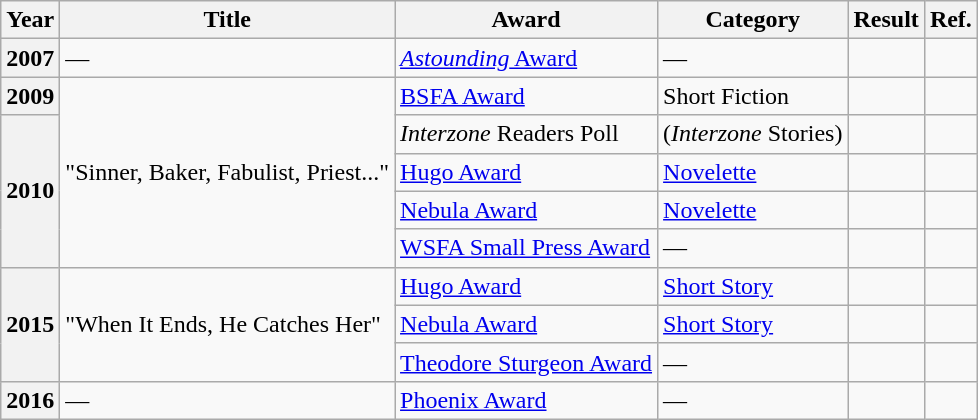<table class="wikitable sortable">
<tr>
<th>Year</th>
<th>Title</th>
<th>Award</th>
<th>Category</th>
<th>Result</th>
<th>Ref.</th>
</tr>
<tr>
<th>2007</th>
<td>—</td>
<td><a href='#'><em>Astounding</em> Award</a></td>
<td>—</td>
<td></td>
<td></td>
</tr>
<tr>
<th>2009</th>
<td rowspan="5">"Sinner, Baker, Fabulist, Priest..."</td>
<td><a href='#'>BSFA Award</a></td>
<td>Short Fiction</td>
<td></td>
<td></td>
</tr>
<tr>
<th rowspan="4">2010</th>
<td><em>Interzone</em> Readers Poll</td>
<td>(<em>Interzone</em> Stories)</td>
<td></td>
<td></td>
</tr>
<tr>
<td><a href='#'>Hugo Award</a></td>
<td><a href='#'>Novelette</a></td>
<td></td>
<td></td>
</tr>
<tr>
<td><a href='#'>Nebula Award</a></td>
<td><a href='#'>Novelette</a></td>
<td></td>
<td></td>
</tr>
<tr>
<td><a href='#'>WSFA Small Press Award</a></td>
<td>—</td>
<td></td>
<td></td>
</tr>
<tr>
<th rowspan="3">2015</th>
<td rowspan="3">"When It Ends, He Catches Her"</td>
<td><a href='#'>Hugo Award</a></td>
<td><a href='#'>Short Story</a></td>
<td></td>
<td></td>
</tr>
<tr>
<td><a href='#'>Nebula Award</a></td>
<td><a href='#'>Short Story</a></td>
<td></td>
<td></td>
</tr>
<tr>
<td><a href='#'>Theodore Sturgeon Award</a></td>
<td>—</td>
<td></td>
<td></td>
</tr>
<tr>
<th>2016</th>
<td>—</td>
<td><a href='#'>Phoenix Award</a></td>
<td>—</td>
<td></td>
<td></td>
</tr>
</table>
